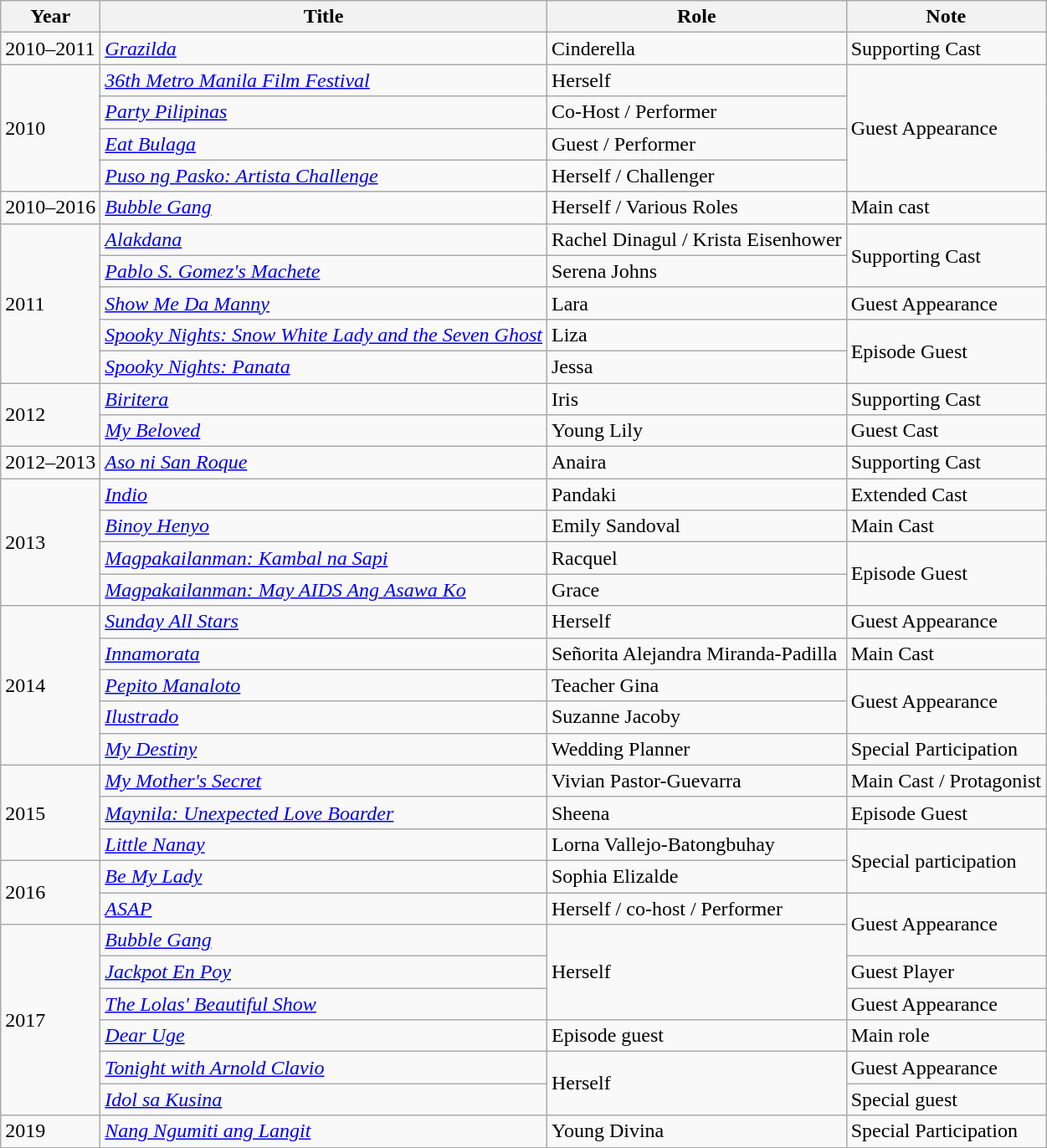<table class="wikitable sortable">
<tr>
<th>Year</th>
<th>Title</th>
<th>Role</th>
<th>Note</th>
</tr>
<tr>
<td>2010–2011</td>
<td><em><a href='#'>Grazilda</a></em></td>
<td>Cinderella</td>
<td>Supporting Cast</td>
</tr>
<tr>
<td rowspan="4">2010</td>
<td><em><a href='#'>36th Metro Manila Film Festival</a></em></td>
<td>Herself</td>
<td rowspan=4>Guest Appearance</td>
</tr>
<tr>
<td><em><a href='#'>Party Pilipinas</a></em></td>
<td>Co-Host / Performer</td>
</tr>
<tr>
<td><em><a href='#'>Eat Bulaga</a></em></td>
<td>Guest / Performer</td>
</tr>
<tr>
<td><em><a href='#'>Puso ng Pasko: Artista Challenge</a></em></td>
<td>Herself / Challenger</td>
</tr>
<tr>
<td>2010–2016</td>
<td><em><a href='#'>Bubble Gang</a></em></td>
<td>Herself / Various Roles</td>
<td>Main cast</td>
</tr>
<tr>
<td rowspan="5">2011</td>
<td><em><a href='#'>Alakdana</a></em></td>
<td>Rachel Dinagul / Krista Eisenhower</td>
<td rowspan=2>Supporting Cast</td>
</tr>
<tr>
<td><em><a href='#'>Pablo S. Gomez's Machete</a></em></td>
<td>Serena Johns</td>
</tr>
<tr>
<td><em><a href='#'>Show Me Da Manny</a></em></td>
<td>Lara</td>
<td>Guest Appearance</td>
</tr>
<tr>
<td><em><a href='#'>Spooky Nights: Snow White Lady and the Seven Ghost</a></em></td>
<td>Liza</td>
<td rowspan=2>Episode Guest</td>
</tr>
<tr>
<td><em><a href='#'>Spooky Nights: Panata</a></em></td>
<td>Jessa</td>
</tr>
<tr>
<td rowspan="2">2012</td>
<td><em><a href='#'>Biritera</a></em></td>
<td>Iris</td>
<td>Supporting Cast</td>
</tr>
<tr>
<td><em><a href='#'>My Beloved</a></em></td>
<td>Young Lily</td>
<td>Guest Cast</td>
</tr>
<tr>
<td>2012–2013</td>
<td><em><a href='#'>Aso ni San Roque</a></em></td>
<td>Anaira</td>
<td>Supporting Cast</td>
</tr>
<tr>
<td rowspan="4">2013</td>
<td><em><a href='#'>Indio</a></em></td>
<td>Pandaki</td>
<td>Extended Cast</td>
</tr>
<tr>
<td><em><a href='#'>Binoy Henyo</a></em></td>
<td>Emily Sandoval</td>
<td>Main Cast</td>
</tr>
<tr>
<td><em><a href='#'> Magpakailanman: Kambal na Sapi</a></em></td>
<td>Racquel</td>
<td rowspan=2>Episode Guest</td>
</tr>
<tr>
<td><em><a href='#'> Magpakailanman: May AIDS Ang Asawa Ko</a></em></td>
<td>Grace</td>
</tr>
<tr>
<td rowspan="5">2014</td>
<td><em><a href='#'>Sunday All Stars</a></em></td>
<td>Herself</td>
<td>Guest Appearance</td>
</tr>
<tr>
<td><em><a href='#'>Innamorata</a></em></td>
<td>Señorita Alejandra Miranda-Padilla</td>
<td>Main Cast</td>
</tr>
<tr>
<td><em><a href='#'>Pepito Manaloto</a></em></td>
<td>Teacher Gina</td>
<td rowspan=2>Guest Appearance</td>
</tr>
<tr>
<td><em><a href='#'>Ilustrado</a></em></td>
<td>Suzanne Jacoby</td>
</tr>
<tr>
<td><em><a href='#'>My Destiny</a></em></td>
<td>Wedding Planner</td>
<td>Special Participation</td>
</tr>
<tr>
<td rowspan="3">2015</td>
<td><em><a href='#'>My Mother's Secret</a></em></td>
<td>Vivian Pastor-Guevarra</td>
<td>Main Cast / Protagonist</td>
</tr>
<tr>
<td><em><a href='#'>Maynila: Unexpected Love Boarder</a></em></td>
<td>Sheena</td>
<td>Episode Guest</td>
</tr>
<tr>
<td><em><a href='#'>Little Nanay</a></em></td>
<td>Lorna Vallejo-Batongbuhay</td>
<td rowspan=2>Special participation</td>
</tr>
<tr>
<td rowspan="2">2016</td>
<td><em><a href='#'>Be My Lady</a></em></td>
<td>Sophia Elizalde</td>
</tr>
<tr>
<td><em><a href='#'>ASAP</a></em></td>
<td>Herself / co-host / Performer</td>
<td rowspan=2>Guest Appearance</td>
</tr>
<tr>
<td rowspan="6">2017</td>
<td><em><a href='#'>Bubble Gang</a></em></td>
<td rowspan="3">Herself</td>
</tr>
<tr>
<td><em><a href='#'>Jackpot En Poy</a></em></td>
<td>Guest Player</td>
</tr>
<tr>
<td><em><a href='#'>The Lolas' Beautiful Show</a></em></td>
<td>Guest Appearance</td>
</tr>
<tr>
<td><em><a href='#'>Dear Uge</a></em></td>
<td>Episode guest</td>
<td>Main role</td>
</tr>
<tr>
<td><em><a href='#'>Tonight with Arnold Clavio</a></em></td>
<td rowspan="2">Herself</td>
<td>Guest Appearance</td>
</tr>
<tr>
<td><em><a href='#'>Idol sa Kusina</a></em></td>
<td>Special guest</td>
</tr>
<tr>
<td>2019</td>
<td><em><a href='#'>Nang Ngumiti ang Langit</a></em></td>
<td>Young Divina</td>
<td>Special Participation</td>
</tr>
</table>
